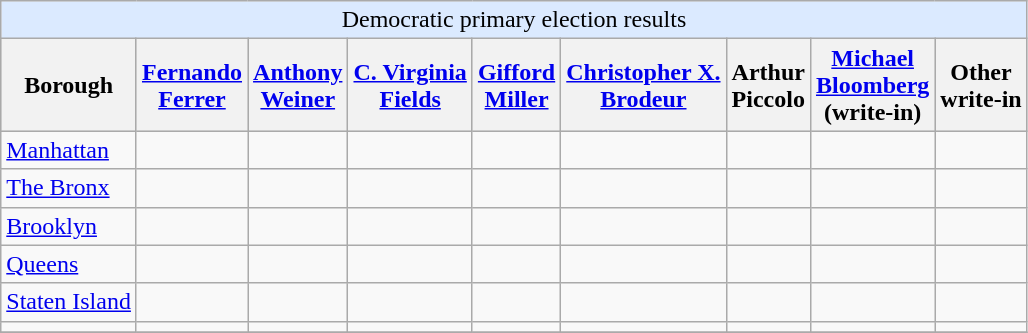<table class="wikitable">
<tr>
<td colspan="9" style="background-color:#DBEAFF;text-align:center;">Democratic primary election results<br></td>
</tr>
<tr style="background-color:#cccccc;">
<th>Borough</th>
<th><strong><a href='#'>Fernando<br>Ferrer</a></strong></th>
<th><strong><a href='#'>Anthony<br>Weiner</a></strong></th>
<th><strong><a href='#'>C. Virginia<br>Fields</a></strong></th>
<th><strong><a href='#'>Gifford<br>Miller</a></strong></th>
<th><strong><a href='#'>Christopher X.<br>Brodeur</a></strong></th>
<th><strong>Arthur<br>Piccolo</strong></th>
<th><strong><a href='#'>Michael<br>Bloomberg</a><br>(write-in)</strong></th>
<th><strong>Other<br>write-in</strong></th>
</tr>
<tr>
<td><a href='#'>Manhattan</a></td>
<td></td>
<td></td>
<td></td>
<td></td>
<td></td>
<td></td>
<td></td>
<td></td>
</tr>
<tr>
<td><a href='#'>The Bronx</a></td>
<td></td>
<td></td>
<td></td>
<td></td>
<td></td>
<td></td>
<td></td>
<td></td>
</tr>
<tr>
<td><a href='#'>Brooklyn</a></td>
<td></td>
<td></td>
<td></td>
<td></td>
<td></td>
<td></td>
<td></td>
<td></td>
</tr>
<tr>
<td><a href='#'>Queens</a></td>
<td></td>
<td></td>
<td></td>
<td></td>
<td></td>
<td></td>
<td></td>
<td></td>
</tr>
<tr>
<td><a href='#'>Staten Island</a></td>
<td></td>
<td></td>
<td></td>
<td></td>
<td></td>
<td></td>
<td></td>
<td></td>
</tr>
<tr align=center>
<td></td>
<td></td>
<td></td>
<td></td>
<td></td>
<td></td>
<td></td>
<td></td>
<td></td>
</tr>
<tr>
</tr>
</table>
